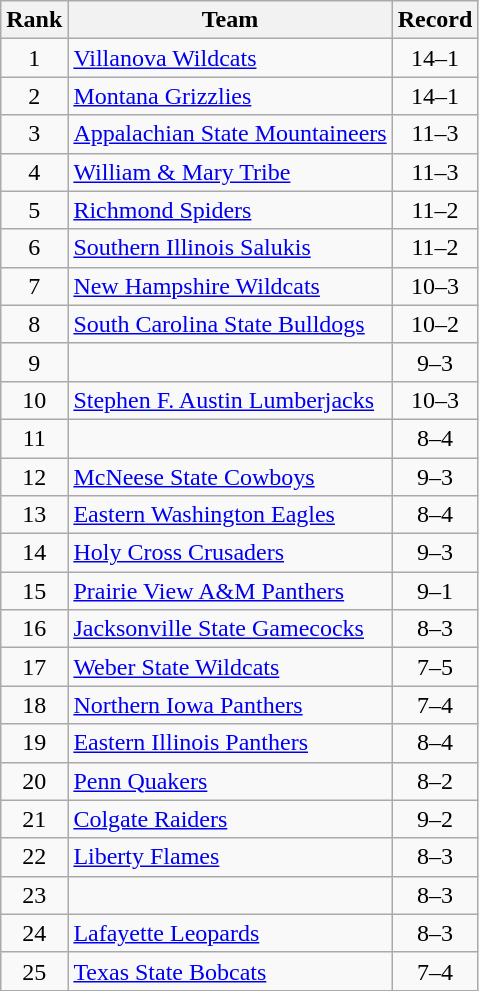<table class="wikitable">
<tr>
<th>Rank</th>
<th>Team</th>
<th>Record</th>
</tr>
<tr>
<td align="center">1</td>
<td><a href='#'>Villanova Wildcats</a></td>
<td align="center">14–1</td>
</tr>
<tr>
<td align="center">2</td>
<td><a href='#'>Montana Grizzlies</a></td>
<td align="center">14–1</td>
</tr>
<tr>
<td align="center">3</td>
<td><a href='#'>Appalachian State Mountaineers</a></td>
<td align="center">11–3</td>
</tr>
<tr>
<td align="center">4</td>
<td><a href='#'>William & Mary Tribe</a></td>
<td align="center">11–3</td>
</tr>
<tr>
<td align="center">5</td>
<td><a href='#'>Richmond Spiders</a></td>
<td align="center">11–2</td>
</tr>
<tr>
<td align="center">6</td>
<td><a href='#'>Southern Illinois Salukis</a></td>
<td align="center">11–2</td>
</tr>
<tr>
<td align="center">7</td>
<td><a href='#'>New Hampshire Wildcats</a></td>
<td align="center">10–3</td>
</tr>
<tr>
<td align="center">8</td>
<td><a href='#'>South Carolina State Bulldogs</a></td>
<td align="center">10–2</td>
</tr>
<tr>
<td align="center">9</td>
<td></td>
<td align="center">9–3</td>
</tr>
<tr>
<td align="center">10</td>
<td><a href='#'>Stephen F. Austin Lumberjacks</a></td>
<td align="center">10–3</td>
</tr>
<tr>
<td align="center">11</td>
<td></td>
<td align="center">8–4</td>
</tr>
<tr>
<td align="center">12</td>
<td><a href='#'>McNeese State Cowboys</a></td>
<td align="center">9–3</td>
</tr>
<tr>
<td align="center">13</td>
<td><a href='#'>Eastern Washington Eagles</a></td>
<td align="center">8–4</td>
</tr>
<tr>
<td align="center">14</td>
<td><a href='#'>Holy Cross Crusaders</a></td>
<td align="center">9–3</td>
</tr>
<tr>
<td align="center">15</td>
<td><a href='#'>Prairie View A&M Panthers</a></td>
<td align="center">9–1</td>
</tr>
<tr>
<td align="center">16</td>
<td><a href='#'>Jacksonville State Gamecocks</a></td>
<td align="center">8–3</td>
</tr>
<tr>
<td align="center">17</td>
<td><a href='#'>Weber State Wildcats</a></td>
<td align="center">7–5</td>
</tr>
<tr>
<td align="center">18</td>
<td><a href='#'>Northern Iowa Panthers</a></td>
<td align="center">7–4</td>
</tr>
<tr>
<td align="center">19</td>
<td><a href='#'>Eastern Illinois Panthers</a></td>
<td align="center">8–4</td>
</tr>
<tr>
<td align="center">20</td>
<td><a href='#'>Penn Quakers</a></td>
<td align="center">8–2</td>
</tr>
<tr>
<td align="center">21</td>
<td><a href='#'>Colgate Raiders</a></td>
<td align="center">9–2</td>
</tr>
<tr>
<td align="center">22</td>
<td><a href='#'>Liberty Flames</a></td>
<td align="center">8–3</td>
</tr>
<tr>
<td align="center">23</td>
<td></td>
<td align="center">8–3</td>
</tr>
<tr>
<td align="center">24</td>
<td><a href='#'>Lafayette Leopards</a></td>
<td align="center">8–3</td>
</tr>
<tr>
<td align="center">25</td>
<td><a href='#'>Texas State Bobcats</a></td>
<td align="center">7–4</td>
</tr>
</table>
